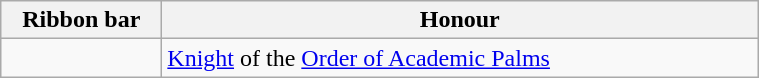<table class="wikitable"  style="width: 40%">
<tr>
<th style="width:100px;">Ribbon bar</th>
<th>Honour</th>
</tr>
<tr>
<td></td>
<td><a href='#'>Knight</a> of the <a href='#'>Order of Academic Palms</a></td>
</tr>
</table>
